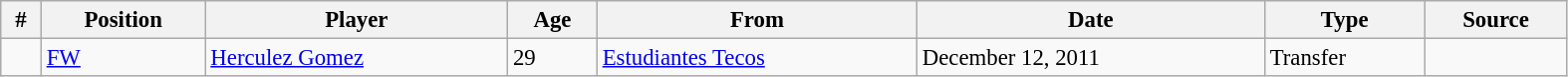<table class="wikitable sortable" style="width:83%; text-align:center; font-size:95%; text-align:left;">
<tr>
<th><strong>#</strong></th>
<th><strong>Position</strong></th>
<th><strong>Player</strong></th>
<th><strong>Age</strong></th>
<th><strong>From</strong></th>
<th><strong>Date</strong></th>
<th><strong>Type</strong></th>
<th><strong>Source</strong></th>
</tr>
<tr>
<td></td>
<td><a href='#'>FW</a></td>
<td> <a href='#'>Herculez Gomez</a></td>
<td>29</td>
<td> <a href='#'>Estudiantes Tecos</a></td>
<td>December 12, 2011</td>
<td>Transfer</td>
<td></td>
</tr>
</table>
